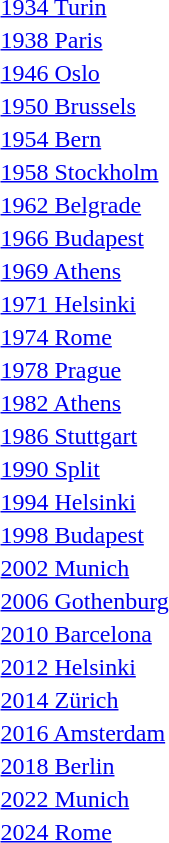<table>
<tr>
<td><a href='#'>1934 Turin</a><br></td>
<td></td>
<td></td>
<td></td>
</tr>
<tr>
<td><a href='#'>1938 Paris</a><br></td>
<td></td>
<td></td>
<td></td>
</tr>
<tr>
<td><a href='#'>1946 Oslo</a><br></td>
<td></td>
<td></td>
<td></td>
</tr>
<tr>
<td><a href='#'>1950 Brussels</a><br></td>
<td></td>
<td></td>
<td></td>
</tr>
<tr>
<td><a href='#'>1954 Bern</a><br></td>
<td></td>
<td></td>
<td></td>
</tr>
<tr>
<td><a href='#'>1958 Stockholm</a><br></td>
<td></td>
<td></td>
<td></td>
</tr>
<tr>
<td><a href='#'>1962 Belgrade</a><br></td>
<td></td>
<td></td>
<td></td>
</tr>
<tr>
<td><a href='#'>1966 Budapest</a><br></td>
<td></td>
<td></td>
<td></td>
</tr>
<tr>
<td><a href='#'>1969 Athens</a><br></td>
<td></td>
<td></td>
<td></td>
</tr>
<tr>
<td><a href='#'>1971 Helsinki</a><br></td>
<td></td>
<td></td>
<td></td>
</tr>
<tr>
<td><a href='#'>1974 Rome</a><br></td>
<td></td>
<td></td>
<td></td>
</tr>
<tr>
<td><a href='#'>1978 Prague</a><br></td>
<td></td>
<td></td>
<td></td>
</tr>
<tr>
<td><a href='#'>1982 Athens</a><br></td>
<td></td>
<td></td>
<td></td>
</tr>
<tr>
<td><a href='#'>1986 Stuttgart</a><br></td>
<td></td>
<td></td>
<td></td>
</tr>
<tr>
<td><a href='#'>1990 Split</a><br></td>
<td></td>
<td></td>
<td></td>
</tr>
<tr>
<td><a href='#'>1994 Helsinki</a><br></td>
<td></td>
<td></td>
<td></td>
</tr>
<tr>
<td><a href='#'>1998 Budapest</a><br></td>
<td></td>
<td></td>
<td></td>
</tr>
<tr>
<td><a href='#'>2002 Munich</a><br></td>
<td></td>
<td></td>
<td></td>
</tr>
<tr>
<td><a href='#'>2006 Gothenburg</a><br></td>
<td></td>
<td></td>
<td></td>
</tr>
<tr>
<td><a href='#'>2010 Barcelona</a><br></td>
<td></td>
<td></td>
<td></td>
</tr>
<tr>
<td><a href='#'>2012 Helsinki</a><br></td>
<td></td>
<td></td>
<td></td>
</tr>
<tr>
<td><a href='#'>2014 Zürich</a><br></td>
<td></td>
<td></td>
<td></td>
</tr>
<tr>
<td><a href='#'>2016 Amsterdam</a><br></td>
<td></td>
<td></td>
<td></td>
</tr>
<tr>
<td><a href='#'>2018 Berlin</a><br></td>
<td></td>
<td></td>
<td></td>
</tr>
<tr>
<td><a href='#'>2022 Munich</a><br></td>
<td></td>
<td></td>
<td></td>
</tr>
<tr>
<td><a href='#'>2024 Rome</a><br></td>
<td></td>
<td></td>
<td></td>
</tr>
</table>
